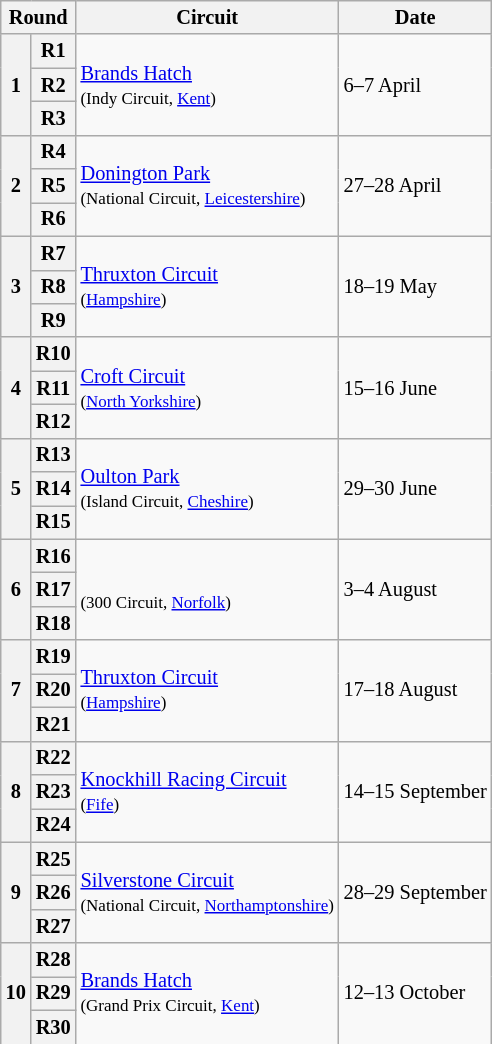<table class="wikitable" style="font-size: 85%">
<tr>
<th colspan=2>Round</th>
<th>Circuit</th>
<th>Date</th>
</tr>
<tr>
<th rowspan=3>1</th>
<th>R1</th>
<td rowspan=3><a href='#'>Brands Hatch</a><br><small>(Indy Circuit, <a href='#'>Kent</a>)</small></td>
<td rowspan=3>6–7 April</td>
</tr>
<tr>
<th>R2</th>
</tr>
<tr>
<th>R3</th>
</tr>
<tr>
<th rowspan=3>2</th>
<th>R4</th>
<td rowspan=3><a href='#'>Donington Park</a><br><small>(National Circuit, <a href='#'>Leicestershire</a>)</small></td>
<td rowspan=3>27–28 April</td>
</tr>
<tr>
<th>R5</th>
</tr>
<tr>
<th>R6</th>
</tr>
<tr>
<th rowspan=3>3</th>
<th>R7</th>
<td rowspan=3><a href='#'>Thruxton Circuit</a><br><small>(<a href='#'>Hampshire</a>)</small></td>
<td rowspan=3>18–19 May</td>
</tr>
<tr>
<th>R8</th>
</tr>
<tr>
<th>R9</th>
</tr>
<tr>
<th rowspan=3>4</th>
<th>R10</th>
<td rowspan=3><a href='#'>Croft Circuit</a><br><small>(<a href='#'>North Yorkshire</a>)</small></td>
<td rowspan=3>15–16 June</td>
</tr>
<tr>
<th>R11</th>
</tr>
<tr>
<th>R12</th>
</tr>
<tr>
<th rowspan=3>5</th>
<th>R13</th>
<td rowspan=3><a href='#'>Oulton Park</a><br><small>(Island Circuit, <a href='#'>Cheshire</a>)</small></td>
<td rowspan=3>29–30 June</td>
</tr>
<tr>
<th>R14</th>
</tr>
<tr>
<th>R15</th>
</tr>
<tr>
<th rowspan=3>6</th>
<th>R16</th>
<td rowspan=3><br><small>(300 Circuit, <a href='#'>Norfolk</a>)</small></td>
<td rowspan=3>3–4 August</td>
</tr>
<tr>
<th>R17</th>
</tr>
<tr>
<th>R18</th>
</tr>
<tr>
<th rowspan=3>7</th>
<th>R19</th>
<td rowspan=3><a href='#'>Thruxton Circuit</a><br><small>(<a href='#'>Hampshire</a>)</small></td>
<td rowspan=3>17–18 August</td>
</tr>
<tr>
<th>R20</th>
</tr>
<tr>
<th>R21</th>
</tr>
<tr>
<th rowspan=3>8</th>
<th>R22</th>
<td rowspan=3><a href='#'>Knockhill Racing Circuit</a><br><small>(<a href='#'>Fife</a>)</small></td>
<td rowspan=3>14–15 September</td>
</tr>
<tr>
<th>R23</th>
</tr>
<tr>
<th>R24</th>
</tr>
<tr>
<th rowspan=3>9</th>
<th>R25</th>
<td rowspan=3><a href='#'>Silverstone Circuit</a><br><small>(National Circuit, <a href='#'>Northamptonshire</a>)</small></td>
<td rowspan=3>28–29 September</td>
</tr>
<tr>
<th>R26</th>
</tr>
<tr>
<th>R27</th>
</tr>
<tr>
<th rowspan=3>10</th>
<th>R28</th>
<td rowspan=3><a href='#'>Brands Hatch</a><br><small>(Grand Prix Circuit, <a href='#'>Kent</a>)</small></td>
<td rowspan=3>12–13 October</td>
</tr>
<tr>
<th>R29</th>
</tr>
<tr>
<th>R30</th>
</tr>
</table>
